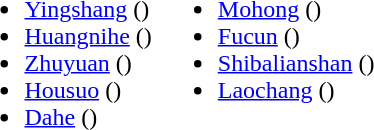<table>
<tr>
<td valign="top"><br><ul><li><a href='#'>Yingshang</a> ()</li><li><a href='#'>Huangnihe</a> ()</li><li><a href='#'>Zhuyuan</a> ()</li><li><a href='#'>Housuo</a> ()</li><li><a href='#'>Dahe</a> ()</li></ul></td>
<td valign="top"><br><ul><li><a href='#'>Mohong</a> ()</li><li><a href='#'>Fucun</a> ()</li><li><a href='#'>Shibalianshan</a> ()</li><li><a href='#'>Laochang</a> ()</li></ul></td>
</tr>
</table>
